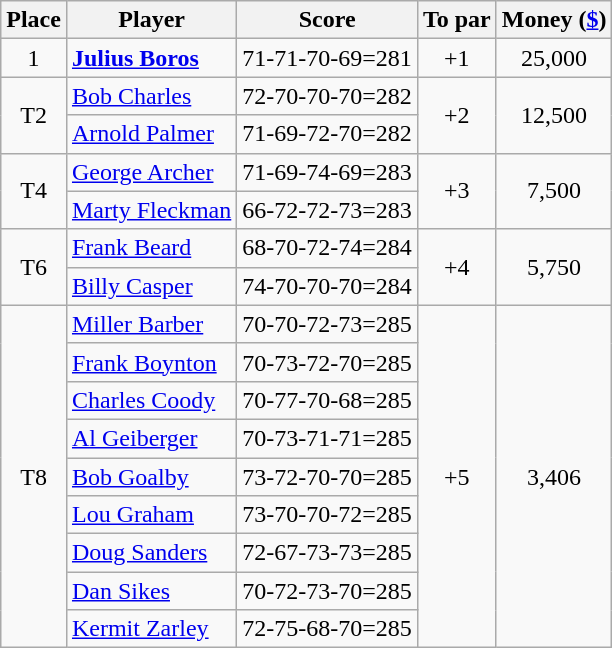<table class=wikitable>
<tr>
<th>Place</th>
<th>Player</th>
<th>Score</th>
<th>To par</th>
<th>Money (<a href='#'>$</a>)</th>
</tr>
<tr>
<td align=center>1</td>
<td> <strong><a href='#'>Julius Boros</a></strong></td>
<td>71-71-70-69=281</td>
<td align=center>+1</td>
<td align=center>25,000</td>
</tr>
<tr>
<td rowspan=2 align=center>T2</td>
<td> <a href='#'>Bob Charles</a></td>
<td>72-70-70-70=282</td>
<td rowspan=2 align=center>+2</td>
<td rowspan=2 align=center>12,500</td>
</tr>
<tr>
<td> <a href='#'>Arnold Palmer</a></td>
<td>71-69-72-70=282</td>
</tr>
<tr>
<td rowspan=2 align=center>T4</td>
<td> <a href='#'>George Archer</a></td>
<td>71-69-74-69=283</td>
<td rowspan=2 align=center>+3</td>
<td rowspan=2 align=center>7,500</td>
</tr>
<tr>
<td> <a href='#'>Marty Fleckman</a></td>
<td>66-72-72-73=283</td>
</tr>
<tr>
<td rowspan=2 align=center>T6</td>
<td> <a href='#'>Frank Beard</a></td>
<td>68-70-72-74=284</td>
<td rowspan=2 align=center>+4</td>
<td rowspan=2 align=center>5,750</td>
</tr>
<tr>
<td> <a href='#'>Billy Casper</a></td>
<td>74-70-70-70=284</td>
</tr>
<tr>
<td rowspan=9 align=center>T8</td>
<td> <a href='#'>Miller Barber</a></td>
<td>70-70-72-73=285</td>
<td rowspan=9 align=center>+5</td>
<td rowspan=9 align=center>3,406</td>
</tr>
<tr>
<td> <a href='#'>Frank Boynton</a></td>
<td>70-73-72-70=285</td>
</tr>
<tr>
<td> <a href='#'>Charles Coody</a></td>
<td>70-77-70-68=285</td>
</tr>
<tr>
<td> <a href='#'>Al Geiberger</a></td>
<td>70-73-71-71=285</td>
</tr>
<tr>
<td> <a href='#'>Bob Goalby</a></td>
<td>73-72-70-70=285</td>
</tr>
<tr>
<td> <a href='#'>Lou Graham</a></td>
<td>73-70-70-72=285</td>
</tr>
<tr>
<td> <a href='#'>Doug Sanders</a></td>
<td>72-67-73-73=285</td>
</tr>
<tr>
<td> <a href='#'>Dan Sikes</a></td>
<td>70-72-73-70=285</td>
</tr>
<tr>
<td> <a href='#'>Kermit Zarley</a></td>
<td>72-75-68-70=285</td>
</tr>
</table>
